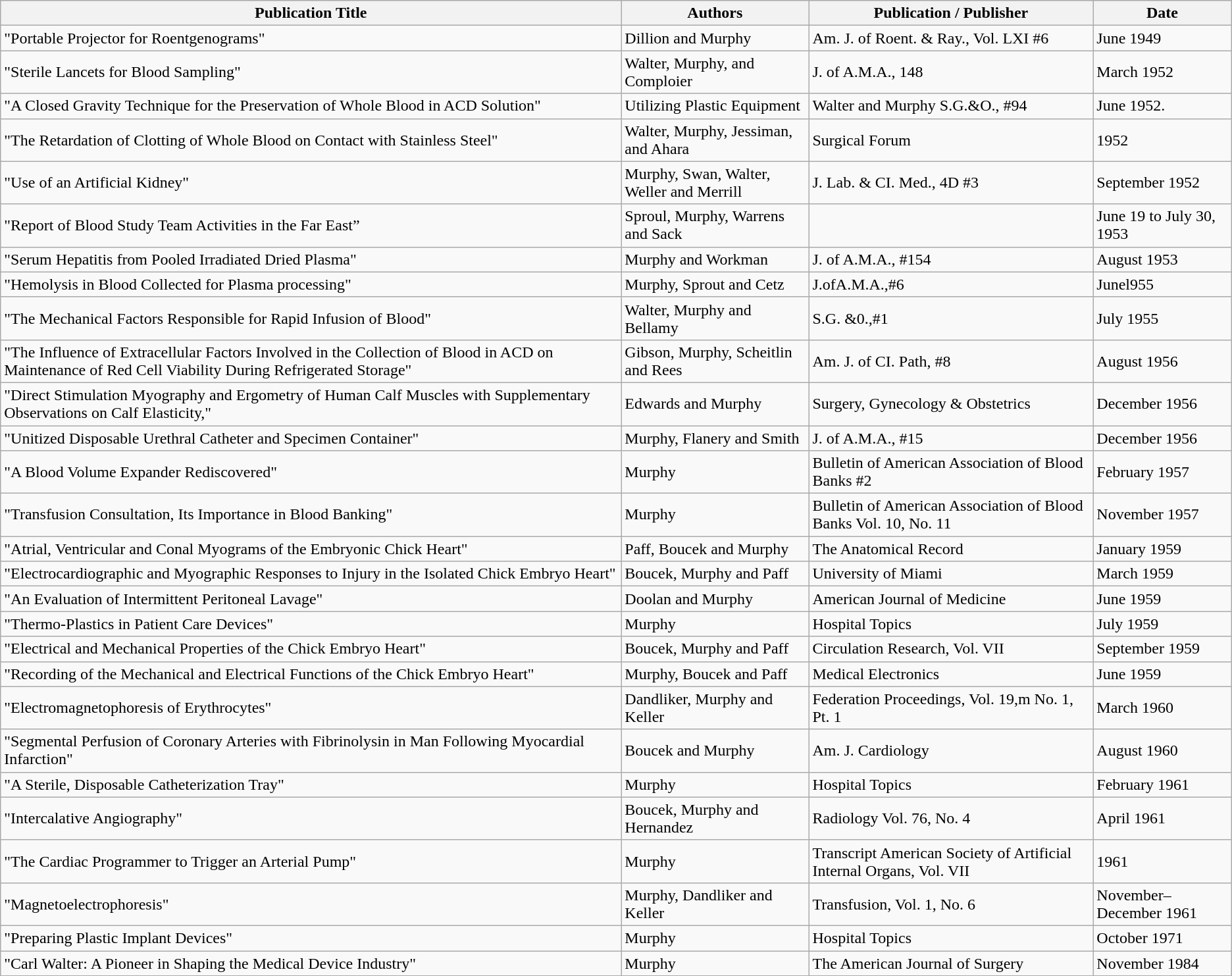<table class="wikitable">
<tr>
<th>Publication Title</th>
<th>Authors</th>
<th>Publication / Publisher</th>
<th>Date</th>
</tr>
<tr>
<td>"Portable Projector for Roentgenograms"</td>
<td>Dillion and Murphy</td>
<td>Am. J. of Roent. & Ray., Vol. LXI #6</td>
<td>June 1949</td>
</tr>
<tr>
<td>"Sterile Lancets for Blood Sampling"</td>
<td>Walter, Murphy, and Comploier</td>
<td>J. of A.M.A., 148</td>
<td>March 1952</td>
</tr>
<tr>
<td>"A Closed Gravity Technique for the Preservation of Whole Blood in ACD Solution"</td>
<td>Utilizing Plastic Equipment</td>
<td>Walter and Murphy S.G.&O., #94</td>
<td>June 1952.</td>
</tr>
<tr>
<td>"The Retardation of Clotting of Whole Blood on Contact with Stainless Steel"</td>
<td>Walter, Murphy, Jessiman, and Ahara</td>
<td>Surgical Forum</td>
<td>1952</td>
</tr>
<tr>
<td>"Use of an Artificial Kidney"</td>
<td>Murphy, Swan, Walter, Weller and Merrill</td>
<td>J. Lab. & CI. Med., 4D #3</td>
<td>September 1952</td>
</tr>
<tr>
<td>"Report of Blood Study Team Activities in the Far East”</td>
<td>Sproul, Murphy, Warrens and Sack</td>
<td></td>
<td>June 19 to July 30, 1953</td>
</tr>
<tr>
<td>"Serum Hepatitis from Pooled Irradiated Dried Plasma"</td>
<td>Murphy and Workman</td>
<td>J. of A.M.A., #154</td>
<td>August 1953</td>
</tr>
<tr>
<td>"Hemolysis in Blood Collected for Plasma processing"</td>
<td>Murphy, Sprout and Cetz</td>
<td>J.ofA.M.A.,#6</td>
<td>Junel955</td>
</tr>
<tr>
<td>"The Mechanical Factors Responsible for Rapid Infusion of Blood"</td>
<td>Walter, Murphy and Bellamy</td>
<td>S.G. &0.,#1</td>
<td>July 1955</td>
</tr>
<tr>
<td>"The Influence of Extracellular Factors Involved in the Collection of Blood in ACD on Maintenance of Red Cell Viability During Refrigerated Storage"</td>
<td>Gibson, Murphy, Scheitlin and Rees</td>
<td>Am. J. of CI. Path, #8</td>
<td>August 1956</td>
</tr>
<tr>
<td>"Direct Stimulation Myography and Ergometry of Human Calf Muscles with Supplementary Observations on Calf Elasticity,"</td>
<td>Edwards and Murphy</td>
<td>Surgery, Gynecology & Obstetrics</td>
<td>December 1956</td>
</tr>
<tr>
<td>"Unitized Disposable Urethral Catheter and Specimen Container"</td>
<td>Murphy, Flanery and Smith</td>
<td>J. of A.M.A., #15</td>
<td>December 1956</td>
</tr>
<tr>
<td>"A Blood Volume Expander Rediscovered"</td>
<td>Murphy</td>
<td>Bulletin of American Association of Blood Banks #2</td>
<td>February 1957</td>
</tr>
<tr>
<td>"Transfusion Consultation, Its Importance in Blood Banking"</td>
<td>Murphy</td>
<td>Bulletin of American Association of Blood Banks Vol. 10, No. 11</td>
<td>November 1957</td>
</tr>
<tr>
<td>"Atrial, Ventricular and Conal Myograms of the Embryonic Chick Heart"</td>
<td>Paff, Boucek and Murphy</td>
<td>The Anatomical Record</td>
<td>January 1959</td>
</tr>
<tr>
<td>"Electrocardiographic and Myographic Responses to Injury in the Isolated Chick Embryo Heart"</td>
<td>Boucek, Murphy and Paff</td>
<td>University of Miami</td>
<td>March 1959</td>
</tr>
<tr>
<td>"An Evaluation of Intermittent Peritoneal Lavage"</td>
<td>Doolan and Murphy</td>
<td>American Journal of Medicine</td>
<td>June 1959</td>
</tr>
<tr>
<td>"Thermo-Plastics in Patient Care Devices"</td>
<td>Murphy</td>
<td>Hospital Topics</td>
<td>July 1959</td>
</tr>
<tr>
<td>"Electrical and Mechanical Properties of the Chick Embryo Heart"</td>
<td>Boucek, Murphy and Paff</td>
<td>Circulation Research, Vol. VII</td>
<td>September 1959</td>
</tr>
<tr>
<td>"Recording of the Mechanical and Electrical Functions of the Chick Embryo Heart"</td>
<td>Murphy, Boucek and Paff</td>
<td>Medical Electronics</td>
<td>June 1959</td>
</tr>
<tr>
<td>"Electromagnetophoresis of Erythrocytes"</td>
<td>Dandliker, Murphy and Keller</td>
<td>Federation Proceedings, Vol. 19,m No. 1, Pt. 1</td>
<td>March 1960</td>
</tr>
<tr>
<td>"Segmental Perfusion of Coronary Arteries with Fibrinolysin in Man Following Myocardial Infarction"</td>
<td>Boucek and Murphy</td>
<td>Am. J. Cardiology</td>
<td>August 1960</td>
</tr>
<tr>
<td>"A Sterile, Disposable Catheterization Tray"</td>
<td>Murphy</td>
<td>Hospital Topics</td>
<td>February 1961</td>
</tr>
<tr>
<td>"Intercalative Angiography"</td>
<td>Boucek, Murphy and Hernandez</td>
<td>Radiology Vol. 76, No. 4</td>
<td>April 1961</td>
</tr>
<tr>
<td>"The Cardiac Programmer to Trigger an Arterial Pump"</td>
<td>Murphy</td>
<td>Transcript American Society of Artificial Internal Organs, Vol. VII</td>
<td>1961</td>
</tr>
<tr>
<td>"Magnetoelectrophoresis"</td>
<td>Murphy, Dandliker and Keller</td>
<td>Transfusion, Vol. 1, No. 6</td>
<td>November–December 1961</td>
</tr>
<tr>
<td>"Preparing Plastic Implant Devices"</td>
<td>Murphy</td>
<td>Hospital Topics</td>
<td>October 1971</td>
</tr>
<tr>
<td>"Carl Walter: A Pioneer in Shaping the Medical Device Industry"</td>
<td>Murphy</td>
<td>The American Journal of Surgery</td>
<td>November 1984</td>
</tr>
</table>
